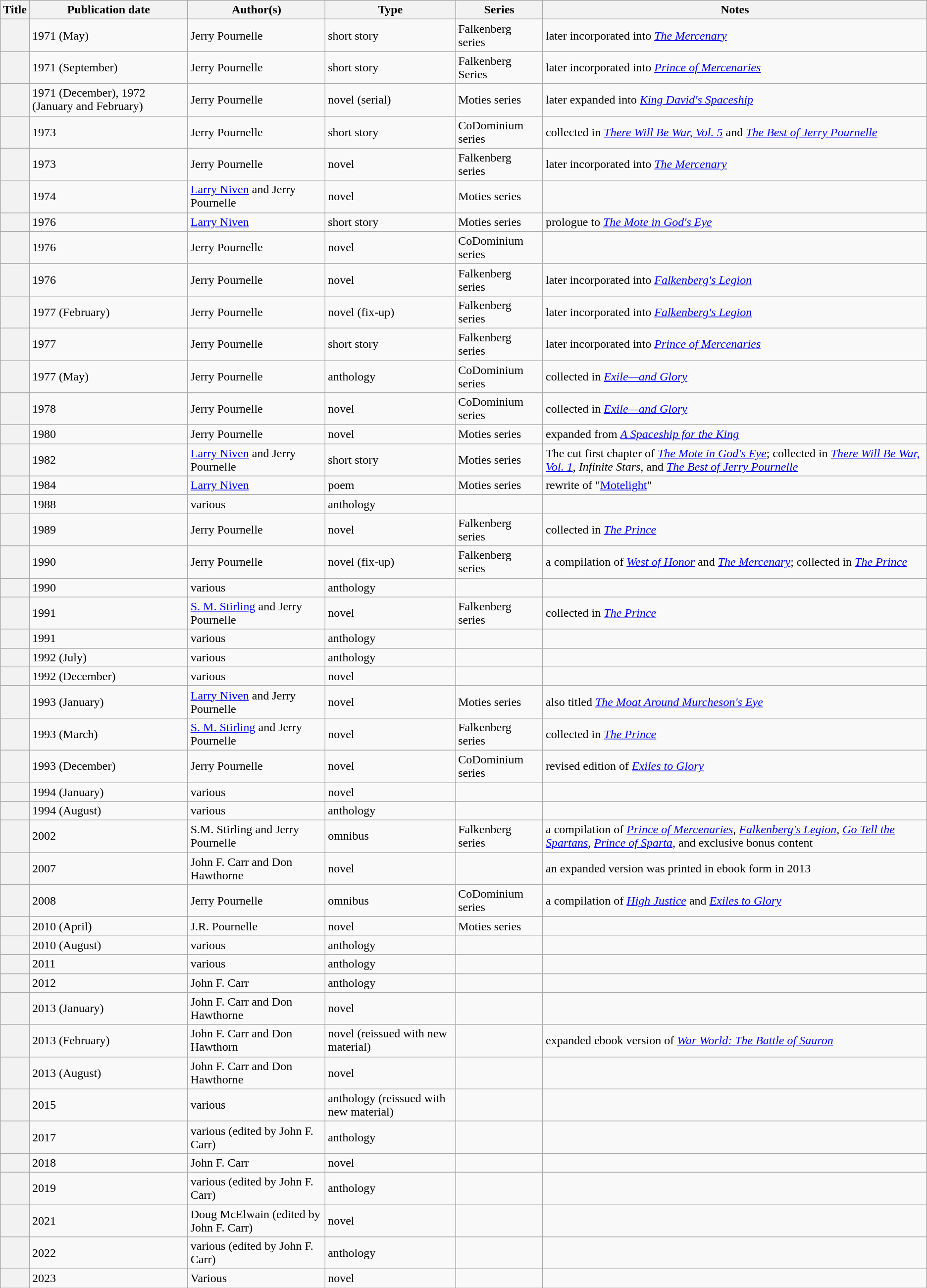<table class="wikitable sortable plainrowheaders">
<tr>
<th scope="col">Title</th>
<th scope="col">Publication date</th>
<th scope="col">Author(s)</th>
<th scope="col">Type</th>
<th scope="col">Series</th>
<th scope="col">Notes</th>
</tr>
<tr>
<th scope="row"></th>
<td>1971 (May)</td>
<td>Jerry Pournelle</td>
<td>short story</td>
<td>Falkenberg series</td>
<td>later incorporated into <em><a href='#'>The Mercenary</a></em></td>
</tr>
<tr>
<th scope="row"></th>
<td>1971 (September)</td>
<td>Jerry Pournelle</td>
<td>short story</td>
<td>Falkenberg Series</td>
<td>later incorporated into <em><a href='#'>Prince of Mercenaries</a></em></td>
</tr>
<tr>
<th scope="row"></th>
<td>1971 (December), 1972 (January and February)</td>
<td>Jerry Pournelle</td>
<td>novel (serial)</td>
<td>Moties series</td>
<td>later expanded into <em><a href='#'>King David's Spaceship</a></em></td>
</tr>
<tr>
<th scope="row"></th>
<td>1973</td>
<td>Jerry Pournelle</td>
<td>short story</td>
<td>CoDominium series</td>
<td>collected in <em><a href='#'>There Will Be War, Vol. 5</a></em> and <em><a href='#'>The Best of Jerry Pournelle</a></em></td>
</tr>
<tr>
<th scope="row"></th>
<td>1973</td>
<td>Jerry Pournelle</td>
<td>novel</td>
<td>Falkenberg series</td>
<td>later incorporated into <em><a href='#'>The Mercenary</a></em></td>
</tr>
<tr>
<th scope="row"></th>
<td>1974</td>
<td><a href='#'>Larry Niven</a> and Jerry Pournelle</td>
<td>novel</td>
<td>Moties series</td>
<td></td>
</tr>
<tr>
<th scope="row"></th>
<td>1976</td>
<td><a href='#'>Larry Niven</a></td>
<td>short story</td>
<td>Moties series</td>
<td>prologue to <em><a href='#'>The Mote in God's Eye</a></em></td>
</tr>
<tr>
<th scope="row"></th>
<td>1976</td>
<td>Jerry Pournelle</td>
<td>novel</td>
<td>CoDominium series</td>
<td></td>
</tr>
<tr>
<th scope="row"></th>
<td>1976</td>
<td>Jerry Pournelle</td>
<td>novel</td>
<td>Falkenberg series</td>
<td>later incorporated into <em><a href='#'>Falkenberg's Legion</a></em></td>
</tr>
<tr>
<th scope="row"></th>
<td>1977 (February)</td>
<td>Jerry Pournelle</td>
<td>novel (fix-up)</td>
<td>Falkenberg series</td>
<td>later incorporated into <em><a href='#'>Falkenberg's Legion</a></em></td>
</tr>
<tr>
<th scope="row"></th>
<td>1977</td>
<td>Jerry Pournelle</td>
<td>short story</td>
<td>Falkenberg series</td>
<td>later incorporated into <em><a href='#'>Prince of Mercenaries</a></em></td>
</tr>
<tr>
<th scope="row"></th>
<td>1977 (May)</td>
<td>Jerry Pournelle</td>
<td>anthology</td>
<td>CoDominium series</td>
<td>collected in <em><a href='#'>Exile—and Glory</a></em></td>
</tr>
<tr>
<th scope="row"></th>
<td>1978</td>
<td>Jerry Pournelle</td>
<td>novel</td>
<td>CoDominium series</td>
<td>collected in <em><a href='#'>Exile—and Glory</a></em></td>
</tr>
<tr>
<th scope="row"></th>
<td>1980</td>
<td>Jerry Pournelle</td>
<td>novel</td>
<td>Moties series</td>
<td>expanded from <em><a href='#'>A Spaceship for the King</a></em></td>
</tr>
<tr>
<th scope="row"></th>
<td>1982</td>
<td><a href='#'>Larry Niven</a> and Jerry Pournelle</td>
<td>short story</td>
<td>Moties series</td>
<td>The cut first chapter of <em><a href='#'>The Mote in God's Eye</a></em>; collected in <em><a href='#'>There Will Be War, Vol. 1</a></em>, <em>Infinite Stars</em>, and <em><a href='#'>The Best of Jerry Pournelle</a></em></td>
</tr>
<tr>
<th scope="row"></th>
<td>1984</td>
<td><a href='#'>Larry Niven</a></td>
<td>poem</td>
<td>Moties series</td>
<td>rewrite of "<a href='#'>Motelight</a>"</td>
</tr>
<tr>
<th scope="row"></th>
<td>1988</td>
<td>various</td>
<td>anthology</td>
<td></td>
<td></td>
</tr>
<tr>
<th scope="row"></th>
<td>1989</td>
<td>Jerry Pournelle</td>
<td>novel</td>
<td>Falkenberg series</td>
<td>collected in <em><a href='#'>The Prince</a></em></td>
</tr>
<tr>
<th scope="row"></th>
<td>1990</td>
<td>Jerry Pournelle</td>
<td>novel (fix-up)</td>
<td>Falkenberg series</td>
<td>a compilation of <em><a href='#'>West of Honor</a></em> and <em><a href='#'>The Mercenary</a></em>; collected in <em><a href='#'>The Prince</a></em></td>
</tr>
<tr>
<th scope="row"></th>
<td>1990</td>
<td>various</td>
<td>anthology</td>
<td></td>
<td></td>
</tr>
<tr>
<th scope="row"></th>
<td>1991</td>
<td><a href='#'>S. M. Stirling</a> and Jerry Pournelle</td>
<td>novel</td>
<td>Falkenberg series</td>
<td>collected in <em><a href='#'>The Prince</a></em></td>
</tr>
<tr>
<th scope="row"></th>
<td>1991</td>
<td>various</td>
<td>anthology</td>
<td></td>
<td></td>
</tr>
<tr>
<th scope="row"></th>
<td>1992 (July)</td>
<td>various</td>
<td>anthology</td>
<td></td>
<td></td>
</tr>
<tr>
<th scope="row"></th>
<td>1992 (December)</td>
<td>various</td>
<td>novel</td>
<td></td>
<td></td>
</tr>
<tr>
<th scope="row"></th>
<td>1993 (January)</td>
<td><a href='#'>Larry Niven</a> and Jerry Pournelle</td>
<td>novel</td>
<td>Moties series</td>
<td>also titled <em><a href='#'>The Moat Around Murcheson's Eye</a></em></td>
</tr>
<tr>
<th scope="row"></th>
<td>1993 (March)</td>
<td><a href='#'>S. M. Stirling</a> and Jerry Pournelle</td>
<td>novel</td>
<td>Falkenberg series</td>
<td>collected in <em><a href='#'>The Prince</a></em></td>
</tr>
<tr>
<th scope="row"></th>
<td>1993 (December)</td>
<td>Jerry Pournelle</td>
<td>novel</td>
<td>CoDominium series</td>
<td>revised edition of <em><a href='#'>Exiles to Glory</a></em></td>
</tr>
<tr>
<th scope="row"></th>
<td>1994 (January)</td>
<td>various</td>
<td>novel</td>
<td></td>
<td></td>
</tr>
<tr>
<th scope="row"></th>
<td>1994 (August)</td>
<td>various</td>
<td>anthology</td>
<td></td>
<td></td>
</tr>
<tr>
<th scope="row"></th>
<td>2002</td>
<td>S.M. Stirling and Jerry Pournelle</td>
<td>omnibus</td>
<td>Falkenberg series</td>
<td>a compilation of <em><a href='#'>Prince of Mercenaries</a></em>, <em><a href='#'>Falkenberg's Legion</a></em>, <em><a href='#'>Go Tell the Spartans</a></em>, <em><a href='#'>Prince of Sparta</a></em>, and exclusive bonus content</td>
</tr>
<tr>
<th scope="row"></th>
<td>2007</td>
<td>John F. Carr and Don Hawthorne</td>
<td>novel</td>
<td></td>
<td>an expanded version was printed in ebook form in 2013</td>
</tr>
<tr>
<th scope="row"></th>
<td>2008</td>
<td>Jerry Pournelle</td>
<td>omnibus</td>
<td>CoDominium series</td>
<td>a compilation of <em><a href='#'>High Justice</a></em> and <em><a href='#'>Exiles to Glory</a></em></td>
</tr>
<tr>
<th scope="row"></th>
<td>2010 (April)</td>
<td>J.R. Pournelle</td>
<td>novel</td>
<td>Moties series</td>
<td></td>
</tr>
<tr>
<th scope="row"></th>
<td>2010 (August)</td>
<td>various</td>
<td>anthology</td>
<td></td>
<td></td>
</tr>
<tr>
<th scope="row"></th>
<td>2011</td>
<td>various</td>
<td>anthology</td>
<td></td>
<td></td>
</tr>
<tr>
<th scope="row"></th>
<td>2012</td>
<td>John F. Carr</td>
<td>anthology</td>
<td></td>
<td></td>
</tr>
<tr>
<th scope="row"></th>
<td>2013 (January)</td>
<td>John F. Carr and Don Hawthorne</td>
<td>novel</td>
<td></td>
<td></td>
</tr>
<tr>
<th scope="row"></th>
<td>2013 (February)</td>
<td>John F. Carr and Don Hawthorn</td>
<td>novel (reissued with new material)</td>
<td></td>
<td>expanded ebook version of <em><a href='#'>War World: The Battle of Sauron</a></em></td>
</tr>
<tr>
<th scope="row"></th>
<td>2013 (August)</td>
<td>John F. Carr and Don Hawthorne</td>
<td>novel</td>
<td></td>
<td></td>
</tr>
<tr>
<th scope="row"></th>
<td>2015</td>
<td>various</td>
<td>anthology (reissued with new material)</td>
<td></td>
<td></td>
</tr>
<tr>
<th scope="row"></th>
<td>2017</td>
<td>various (edited by John F. Carr)</td>
<td>anthology</td>
<td></td>
<td></td>
</tr>
<tr>
<th scope="row"></th>
<td>2018</td>
<td>John F. Carr</td>
<td>novel</td>
<td></td>
<td></td>
</tr>
<tr>
<th scope="row"></th>
<td>2019</td>
<td>various (edited by John F. Carr)</td>
<td>anthology</td>
<td></td>
<td></td>
</tr>
<tr>
<th scope="row"></th>
<td>2021</td>
<td>Doug McElwain (edited by John F. Carr)</td>
<td>novel</td>
<td></td>
<td></td>
</tr>
<tr>
<th scope="row"></th>
<td>2022</td>
<td>various (edited by John F. Carr)</td>
<td>anthology</td>
<td></td>
<td></td>
</tr>
<tr>
<th scope="row"></th>
<td>2023</td>
<td>Various</td>
<td>novel</td>
<td></td>
<td></td>
</tr>
</table>
